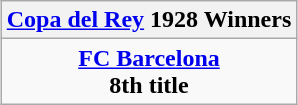<table class="wikitable" style="text-align: center; margin: 0 auto;">
<tr>
<th><a href='#'>Copa del Rey</a> 1928 Winners</th>
</tr>
<tr>
<td><strong><a href='#'>FC Barcelona</a></strong><br><strong>8th title</strong></td>
</tr>
</table>
